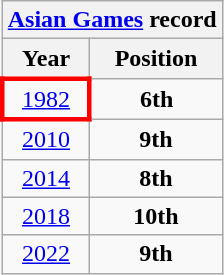<table class="wikitable" style="text-align: center;">
<tr>
<th colspan=6><a href='#'>Asian Games</a> record</th>
</tr>
<tr>
<th>Year</th>
<th>Position</th>
</tr>
<tr>
<td style="border: 3px solid red"> <a href='#'>1982</a></td>
<td><strong>6th</strong></td>
</tr>
<tr>
<td> <a href='#'>2010</a></td>
<td><strong>9th</strong></td>
</tr>
<tr>
<td> <a href='#'>2014</a></td>
<td><strong>8th</strong></td>
</tr>
<tr>
<td> <a href='#'>2018</a></td>
<td><strong>10th</strong></td>
</tr>
<tr>
<td> <a href='#'>2022</a></td>
<td><strong>9th</strong></td>
</tr>
</table>
